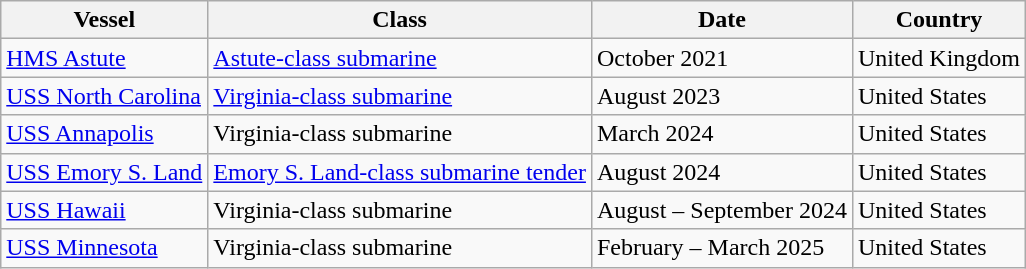<table class="wikitable sortable">
<tr>
<th>Vessel</th>
<th>Class</th>
<th>Date</th>
<th>Country</th>
</tr>
<tr>
<td><a href='#'>HMS Astute</a></td>
<td><a href='#'>Astute-class submarine</a></td>
<td>October 2021</td>
<td>United Kingdom</td>
</tr>
<tr>
<td><a href='#'>USS North Carolina</a></td>
<td><a href='#'>Virginia-class submarine</a></td>
<td>August 2023</td>
<td>United States</td>
</tr>
<tr>
<td><a href='#'>USS Annapolis</a></td>
<td>Virginia-class submarine</td>
<td>March 2024</td>
<td>United States</td>
</tr>
<tr>
<td><a href='#'>USS Emory S. Land</a></td>
<td><a href='#'>Emory S. Land-class submarine tender</a></td>
<td>August 2024</td>
<td>United States</td>
</tr>
<tr>
<td><a href='#'>USS Hawaii</a></td>
<td>Virginia-class submarine</td>
<td>August – September 2024</td>
<td>United States</td>
</tr>
<tr>
<td><a href='#'>USS Minnesota</a></td>
<td>Virginia-class submarine</td>
<td>February – March 2025</td>
<td>United States</td>
</tr>
</table>
